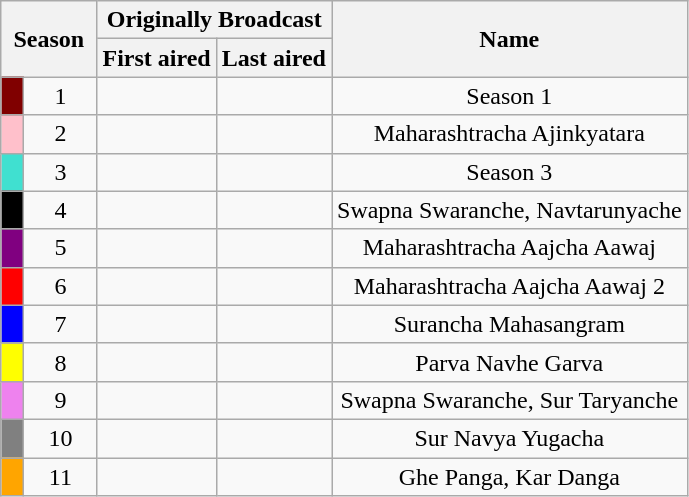<table class="wikitable" style="text-align:center">
<tr>
<th style="padding: 0 8px" colspan="2" rowspan="2">Season</th>
<th colspan="2">Originally Broadcast</th>
<th style="padding: 0 8px" rowspan="2">Name</th>
</tr>
<tr>
<th style="padding: 1 8px">First aired</th>
<th style="padding: 1 8px">Last aired</th>
</tr>
<tr>
<td style="background:Maroon"></td>
<td align="center">1</td>
<td align="center"></td>
<td align="center"></td>
<td align="center">Season 1</td>
</tr>
<tr>
<td style="background:Pink"></td>
<td align="center">2</td>
<td align="center"></td>
<td align="center"></td>
<td align="center">Maharashtracha Ajinkyatara</td>
</tr>
<tr>
<td style="background:Turquoise"></td>
<td align="center">3</td>
<td align="center"></td>
<td align="center"></td>
<td align="center">Season 3</td>
</tr>
<tr>
<td style="background:Black"></td>
<td align="center">4</td>
<td align="center"></td>
<td align="center"></td>
<td align="center">Swapna Swaranche, Navtarunyache</td>
</tr>
<tr>
<td style="background:Purple"></td>
<td align="center">5</td>
<td align="center"></td>
<td align="center"></td>
<td align="center">Maharashtracha Aajcha Aawaj</td>
</tr>
<tr>
<td style="background:Red"></td>
<td align="center">6</td>
<td align="center"></td>
<td align="center"></td>
<td align="center">Maharashtracha Aajcha Aawaj 2</td>
</tr>
<tr>
<td style="background:Blue"></td>
<td align="center">7</td>
<td align="center"></td>
<td align="center"></td>
<td align="center">Surancha Mahasangram</td>
</tr>
<tr>
<td style="background:Yellow"></td>
<td align="center">8</td>
<td align="center"></td>
<td align="center"></td>
<td align="center">Parva Navhe Garva</td>
</tr>
<tr>
<td style="background:Violet"></td>
<td align="center">9</td>
<td align="center"></td>
<td align="center"></td>
<td align="center">Swapna Swaranche, Sur Taryanche</td>
</tr>
<tr>
<td style="background:Grey"></td>
<td align="center">10</td>
<td align="center"></td>
<td align="center"></td>
<td align="center">Sur Navya Yugacha</td>
</tr>
<tr>
<td style="background:Orange"></td>
<td align="center">11</td>
<td align="center"></td>
<td align="center"></td>
<td align="center">Ghe Panga, Kar Danga</td>
</tr>
</table>
